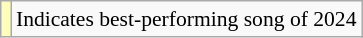<table class="wikitable" style="font-size:90%;">
<tr>
<td style="background-color:#FFFFBB"></td>
<td>Indicates best-performing song of 2024</td>
</tr>
</table>
